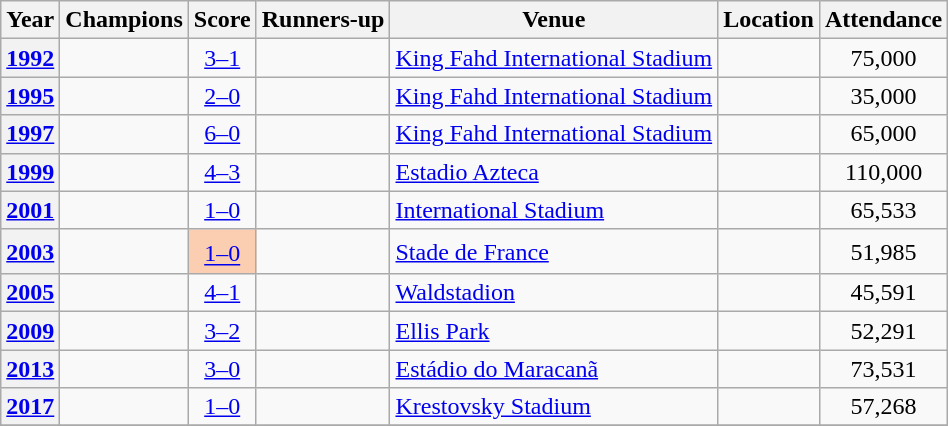<table class="sortable plainrowheaders wikitable">
<tr>
<th scope=col>Year</th>
<th scope=col>Champions</th>
<th scope=col>Score</th>
<th scope=col>Runners-up</th>
<th scope=col>Venue</th>
<th scope=col>Location</th>
<th scope=col>Attendance</th>
</tr>
<tr>
<th scope=row style=text-align:center><a href='#'>1992</a></th>
<td align=right></td>
<td align=center><a href='#'>3–1</a></td>
<td align=left></td>
<td><a href='#'>King Fahd International Stadium</a></td>
<td></td>
<td align=center>75,000</td>
</tr>
<tr>
<th scope=row style=text-align:center><a href='#'>1995</a></th>
<td align=right></td>
<td align=center><a href='#'>2–0</a></td>
<td align=left></td>
<td><a href='#'>King Fahd International Stadium</a></td>
<td></td>
<td align=center>35,000</td>
</tr>
<tr>
<th scope=row style=text-align:center><a href='#'>1997</a></th>
<td align=right></td>
<td align=center><a href='#'>6–0</a></td>
<td align=left></td>
<td><a href='#'>King Fahd International Stadium</a></td>
<td></td>
<td align=center>65,000</td>
</tr>
<tr>
<th scope=row style=text-align:center><a href='#'>1999</a></th>
<td align=right></td>
<td align=center><a href='#'>4–3</a></td>
<td align=left></td>
<td><a href='#'>Estadio Azteca</a></td>
<td></td>
<td align=center>110,000</td>
</tr>
<tr>
<th scope=row style=text-align:center><a href='#'>2001</a></th>
<td align=right></td>
<td align=center><a href='#'>1–0</a></td>
<td align=left></td>
<td><a href='#'>International Stadium</a></td>
<td></td>
<td align=center>65,533</td>
</tr>
<tr>
<th scope=row style=text-align:center><a href='#'>2003</a></th>
<td align=right></td>
<td align=center bgcolor="#FBCEB1"><a href='#'>1–0</a><sup></sup><br></td>
<td align=left></td>
<td><a href='#'>Stade de France</a></td>
<td></td>
<td align=center>51,985</td>
</tr>
<tr>
<th scope=row style=text-align:center><a href='#'>2005</a></th>
<td align=right></td>
<td align=center><a href='#'>4–1</a></td>
<td align=left></td>
<td><a href='#'>Waldstadion</a></td>
<td></td>
<td align=center>45,591</td>
</tr>
<tr>
<th scope=row style=text-align:center><a href='#'>2009</a></th>
<td align=right></td>
<td align=center><a href='#'>3–2</a></td>
<td align=left></td>
<td><a href='#'>Ellis Park</a></td>
<td></td>
<td align=center>52,291</td>
</tr>
<tr>
<th scope=row style=text-align:center><a href='#'>2013</a></th>
<td align=right></td>
<td align=center><a href='#'>3–0</a></td>
<td align=left></td>
<td><a href='#'>Estádio do Maracanã</a></td>
<td></td>
<td align=center>73,531</td>
</tr>
<tr>
<th scope=row style=text-align:center><a href='#'>2017</a></th>
<td align=right></td>
<td align=center><a href='#'>1–0</a></td>
<td align=left></td>
<td><a href='#'>Krestovsky Stadium</a></td>
<td></td>
<td align=center>57,268</td>
</tr>
<tr>
</tr>
</table>
